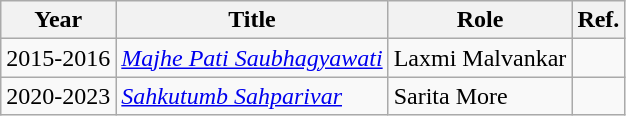<table class="wikitable">
<tr>
<th>Year</th>
<th>Title</th>
<th>Role</th>
<th>Ref.</th>
</tr>
<tr>
<td>2015-2016</td>
<td><em><a href='#'>Majhe Pati Saubhagyawati</a></em></td>
<td>Laxmi Malvankar</td>
<td></td>
</tr>
<tr>
<td>2020-2023</td>
<td><em><a href='#'>Sahkutumb Sahparivar</a></em></td>
<td>Sarita More</td>
<td></td>
</tr>
</table>
